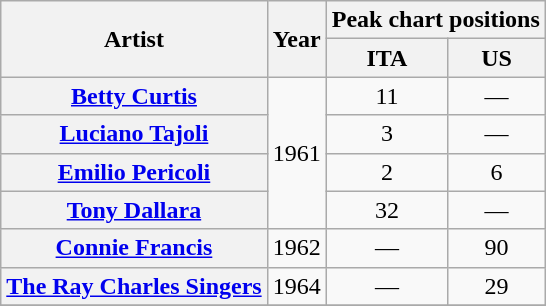<table class="wikitable plainrowheaders" style="text-align:center;">
<tr>
<th rowspan="2">Artist</th>
<th rowspan="2">Year</th>
<th colspan="2">Peak chart positions</th>
</tr>
<tr>
<th>ITA<br></th>
<th>US<br></th>
</tr>
<tr>
<th scope="row"><a href='#'>Betty Curtis</a></th>
<td rowspan="4">1961</td>
<td>11</td>
<td>—</td>
</tr>
<tr>
<th scope="row"><a href='#'>Luciano Tajoli</a></th>
<td>3</td>
<td>—</td>
</tr>
<tr>
<th scope="row"><a href='#'>Emilio Pericoli</a></th>
<td>2</td>
<td>6</td>
</tr>
<tr>
<th scope="row"><a href='#'>Tony Dallara</a></th>
<td>32</td>
<td>—</td>
</tr>
<tr>
<th scope="row"><a href='#'>Connie Francis</a></th>
<td>1962</td>
<td>—</td>
<td>90</td>
</tr>
<tr>
<th scope="row"><a href='#'>The Ray Charles Singers</a></th>
<td>1964</td>
<td>—</td>
<td>29</td>
</tr>
<tr>
</tr>
</table>
